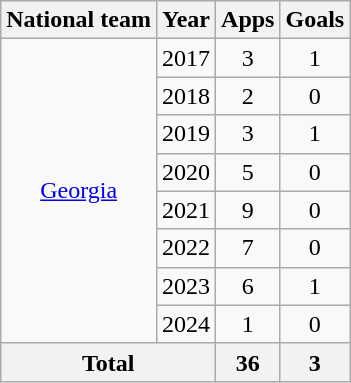<table class="wikitable" style="text-align:center">
<tr>
<th>National team</th>
<th>Year</th>
<th>Apps</th>
<th>Goals</th>
</tr>
<tr>
<td rowspan="8"><a href='#'>Georgia</a></td>
<td>2017</td>
<td>3</td>
<td>1</td>
</tr>
<tr>
<td>2018</td>
<td>2</td>
<td>0</td>
</tr>
<tr>
<td>2019</td>
<td>3</td>
<td>1</td>
</tr>
<tr>
<td>2020</td>
<td>5</td>
<td>0</td>
</tr>
<tr>
<td>2021</td>
<td>9</td>
<td>0</td>
</tr>
<tr>
<td>2022</td>
<td>7</td>
<td>0</td>
</tr>
<tr>
<td>2023</td>
<td>6</td>
<td>1</td>
</tr>
<tr>
<td>2024</td>
<td>1</td>
<td>0</td>
</tr>
<tr>
<th colspan="2">Total</th>
<th>36</th>
<th>3</th>
</tr>
</table>
